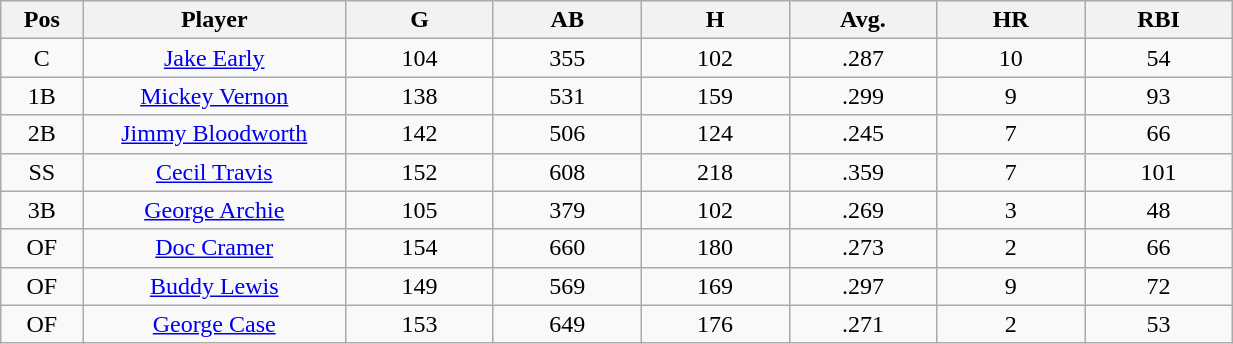<table class="wikitable sortable">
<tr>
<th bgcolor="#DDDDFF" width="5%">Pos</th>
<th bgcolor="#DDDDFF" width="16%">Player</th>
<th bgcolor="#DDDDFF" width="9%">G</th>
<th bgcolor="#DDDDFF" width="9%">AB</th>
<th bgcolor="#DDDDFF" width="9%">H</th>
<th bgcolor="#DDDDFF" width="9%">Avg.</th>
<th bgcolor="#DDDDFF" width="9%">HR</th>
<th bgcolor="#DDDDFF" width="9%">RBI</th>
</tr>
<tr align="center">
<td>C</td>
<td><a href='#'>Jake Early</a></td>
<td>104</td>
<td>355</td>
<td>102</td>
<td>.287</td>
<td>10</td>
<td>54</td>
</tr>
<tr align="center">
<td>1B</td>
<td><a href='#'>Mickey Vernon</a></td>
<td>138</td>
<td>531</td>
<td>159</td>
<td>.299</td>
<td>9</td>
<td>93</td>
</tr>
<tr align="center">
<td>2B</td>
<td><a href='#'>Jimmy Bloodworth</a></td>
<td>142</td>
<td>506</td>
<td>124</td>
<td>.245</td>
<td>7</td>
<td>66</td>
</tr>
<tr align="center">
<td>SS</td>
<td><a href='#'>Cecil Travis</a></td>
<td>152</td>
<td>608</td>
<td>218</td>
<td>.359</td>
<td>7</td>
<td>101</td>
</tr>
<tr align="center">
<td>3B</td>
<td><a href='#'>George Archie</a></td>
<td>105</td>
<td>379</td>
<td>102</td>
<td>.269</td>
<td>3</td>
<td>48</td>
</tr>
<tr align="center">
<td>OF</td>
<td><a href='#'>Doc Cramer</a></td>
<td>154</td>
<td>660</td>
<td>180</td>
<td>.273</td>
<td>2</td>
<td>66</td>
</tr>
<tr align="center">
<td>OF</td>
<td><a href='#'>Buddy Lewis</a></td>
<td>149</td>
<td>569</td>
<td>169</td>
<td>.297</td>
<td>9</td>
<td>72</td>
</tr>
<tr align="center">
<td>OF</td>
<td><a href='#'>George Case</a></td>
<td>153</td>
<td>649</td>
<td>176</td>
<td>.271</td>
<td>2</td>
<td>53</td>
</tr>
</table>
